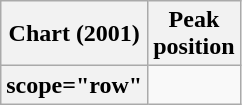<table class="wikitable sortable plainrowheaders">
<tr>
<th scope="col">Chart (2001)</th>
<th scope="col">Peak<br>position</th>
</tr>
<tr>
<th>scope="row" </th>
</tr>
</table>
